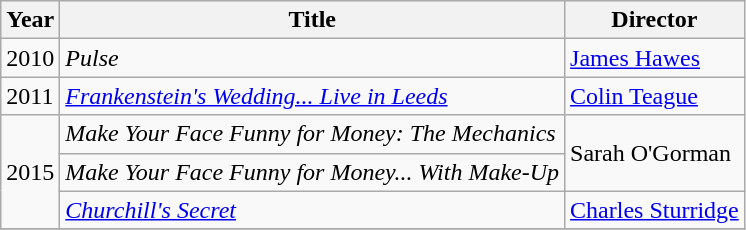<table class="wikitable">
<tr>
<th>Year</th>
<th>Title</th>
<th>Director</th>
</tr>
<tr>
<td>2010</td>
<td><em>Pulse</em></td>
<td><a href='#'>James Hawes</a></td>
</tr>
<tr>
<td>2011</td>
<td><em><a href='#'>Frankenstein's Wedding... Live in Leeds</a></em></td>
<td><a href='#'>Colin Teague</a></td>
</tr>
<tr>
<td rowspan=3>2015</td>
<td><em>Make Your Face Funny for Money: The Mechanics</em></td>
<td rowspan=2>Sarah O'Gorman</td>
</tr>
<tr>
<td><em>Make Your Face Funny for Money... With Make-Up</em></td>
</tr>
<tr>
<td><em><a href='#'>Churchill's Secret</a></em></td>
<td><a href='#'>Charles Sturridge</a></td>
</tr>
<tr>
</tr>
</table>
